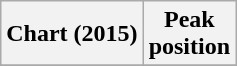<table class="wikitable plainrowheaders" style="text-align:center;">
<tr>
<th>Chart (2015)</th>
<th>Peak<br>position</th>
</tr>
<tr>
</tr>
</table>
